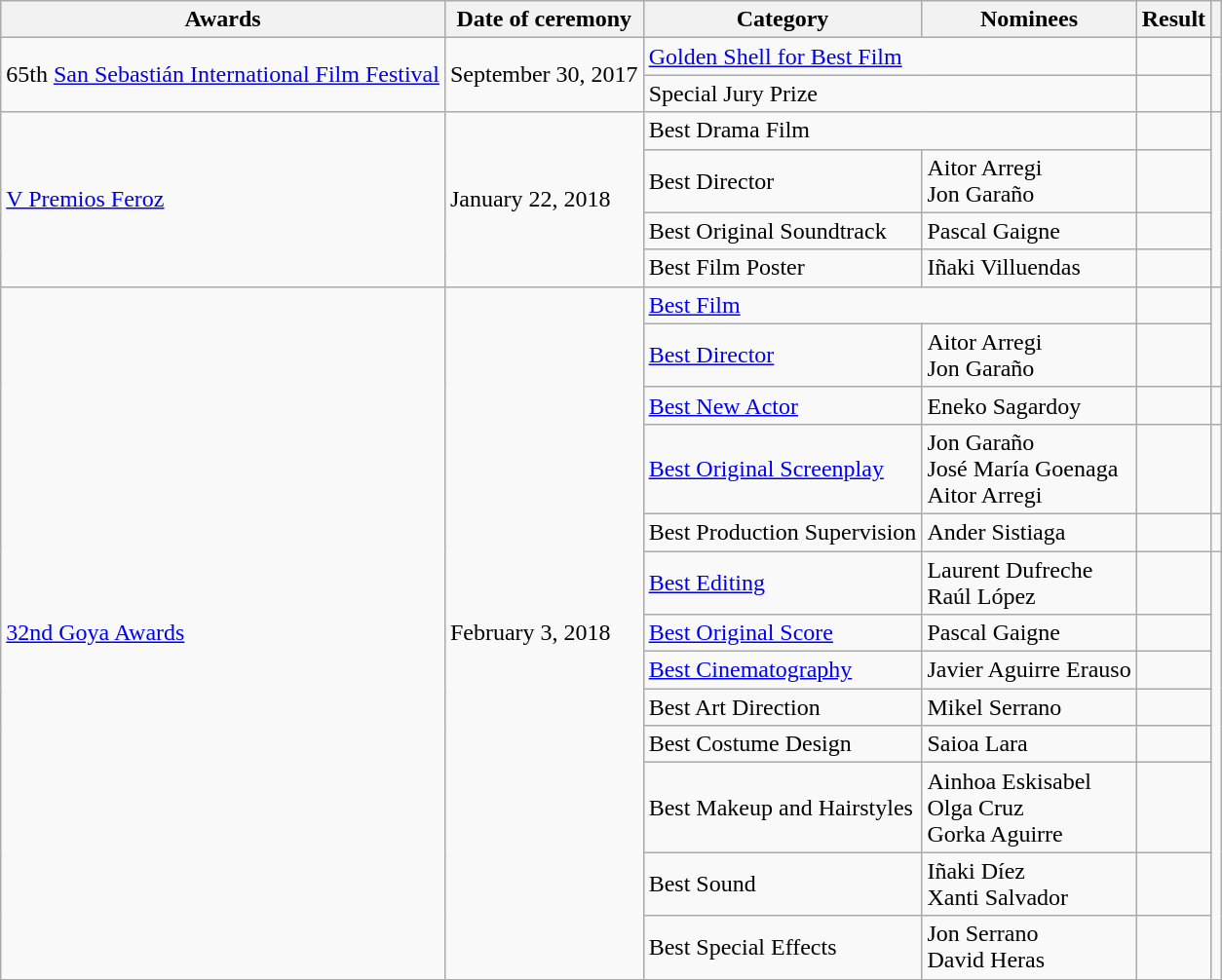<table class=wikitable>
<tr>
<th>Awards</th>
<th>Date of ceremony</th>
<th>Category</th>
<th>Nominees</th>
<th>Result</th>
<th></th>
</tr>
<tr>
<td rowspan="2">65th <a href='#'>San Sebastián International Film Festival</a></td>
<td rowspan="2">September 30, 2017</td>
<td colspan=2><a href='#'>Golden Shell for Best Film</a></td>
<td></td>
<td rowspan="2"></td>
</tr>
<tr>
<td colspan=2>Special Jury Prize</td>
<td></td>
</tr>
<tr>
<td rowspan="4"><a href='#'>V Premios Feroz</a></td>
<td rowspan="4">January 22, 2018</td>
<td colspan=2>Best Drama Film</td>
<td></td>
<td rowspan="4"></td>
</tr>
<tr>
<td>Best Director</td>
<td>Aitor Arregi<br>Jon Garaño</td>
<td></td>
</tr>
<tr>
<td>Best Original Soundtrack</td>
<td>Pascal Gaigne</td>
<td></td>
</tr>
<tr>
<td>Best Film Poster</td>
<td>Iñaki Villuendas</td>
<td></td>
</tr>
<tr>
<td rowspan="13"><a href='#'>32nd Goya Awards</a></td>
<td rowspan="13">February 3, 2018</td>
<td colspan=2><a href='#'>Best Film</a></td>
<td></td>
</tr>
<tr>
<td><a href='#'>Best Director</a></td>
<td>Aitor Arregi<br>Jon Garaño</td>
<td></td>
</tr>
<tr>
<td><a href='#'>Best New Actor</a></td>
<td>Eneko Sagardoy</td>
<td></td>
<td></td>
</tr>
<tr>
<td><a href='#'>Best Original Screenplay</a></td>
<td>Jon Garaño<br>José María Goenaga<br>Aitor Arregi</td>
<td></td>
</tr>
<tr>
<td>Best Production Supervision</td>
<td>Ander Sistiaga</td>
<td></td>
<td></td>
</tr>
<tr>
<td><a href='#'>Best Editing</a></td>
<td>Laurent Dufreche<br>Raúl López</td>
<td></td>
</tr>
<tr>
<td><a href='#'>Best Original Score</a></td>
<td>Pascal Gaigne</td>
<td></td>
</tr>
<tr>
<td><a href='#'>Best Cinematography</a></td>
<td>Javier Aguirre Erauso</td>
<td></td>
</tr>
<tr>
<td>Best Art Direction</td>
<td>Mikel Serrano</td>
<td></td>
</tr>
<tr>
<td>Best Costume Design</td>
<td>Saioa Lara</td>
<td></td>
</tr>
<tr>
<td>Best Makeup and Hairstyles</td>
<td>Ainhoa Eskisabel<br>Olga Cruz<br>Gorka Aguirre</td>
<td></td>
</tr>
<tr>
<td>Best Sound</td>
<td>Iñaki Díez<br>Xanti Salvador</td>
<td></td>
</tr>
<tr>
<td>Best Special Effects</td>
<td>Jon Serrano<br>David Heras</td>
<td></td>
</tr>
</table>
